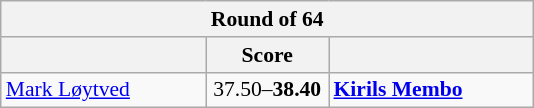<table class="wikitable" style="text-align: center; font-size:90% ">
<tr>
<th colspan=3>Round of 64</th>
</tr>
<tr>
<th align="right" width="130"></th>
<th width="75">Score</th>
<th align="left" width="130"></th>
</tr>
<tr>
<td align=left> <a href='#'>Mark Løytved</a></td>
<td align=center>37.50–<strong>38.40</strong></td>
<td align=left><strong> <a href='#'>Kirils Membo</a></strong></td>
</tr>
</table>
